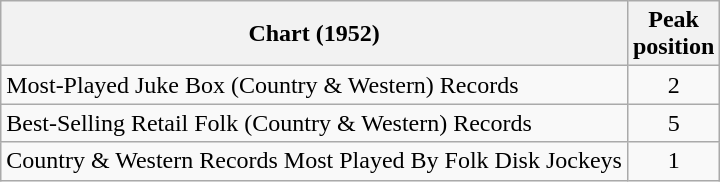<table class="wikitable">
<tr>
<th align="left">Chart (1952)</th>
<th style="text-align:center;">Peak<br>position</th>
</tr>
<tr>
<td align="left">Most-Played Juke Box (Country & Western) Records</td>
<td style="text-align:center;">2</td>
</tr>
<tr>
<td align=left>Best-Selling Retail Folk (Country & Western) Records</td>
<td style="text-align:center;">5</td>
</tr>
<tr>
<td align=left>Country & Western Records Most Played By Folk Disk Jockeys</td>
<td style="text-align:center;">1</td>
</tr>
</table>
